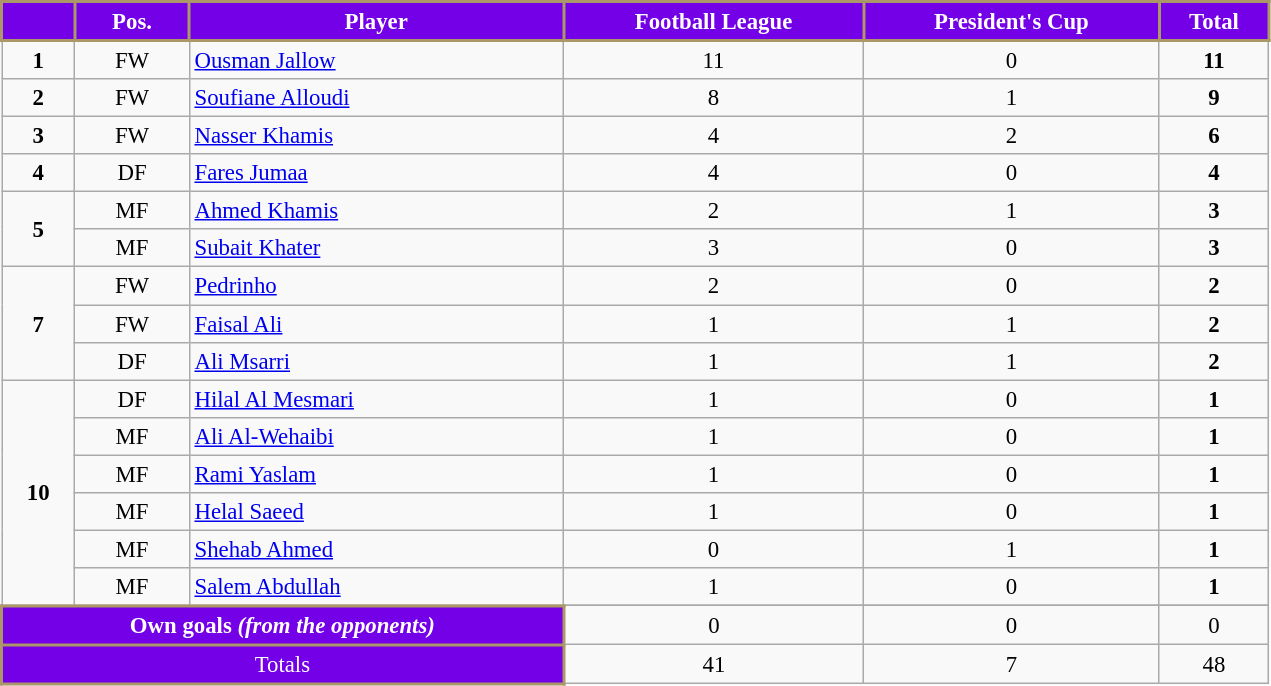<table class="wikitable" style="width:67%; text-align:center; font-size:95%;">
<tr>
<th style="color:#FFFFFF; background: #7300E6; border:2px solid #AB9767;"></th>
<th style="color:#FFFFFF; background: #7300E6; border:2px solid #AB9767;">Pos.</th>
<th style="color:#FFFFFF; background: #7300E6; border:2px solid #AB9767;">Player</th>
<th style="color:#FFFFFF; background: #7300E6; border:2px solid #AB9767;">Football League</th>
<th style="color:#FFFFFF; background: #7300E6; border:2px solid #AB9767;">President's Cup</th>
<th style="color:#FFFFFF; background: #7300E6; border:2px solid #AB9767;">Total</th>
</tr>
<tr>
<td><strong>1</strong></td>
<td>FW</td>
<td align="left"> <a href='#'>Ousman Jallow</a></td>
<td>11</td>
<td>0</td>
<td><strong>11</strong></td>
</tr>
<tr>
<td><strong>2</strong></td>
<td>FW</td>
<td align="left"> <a href='#'>Soufiane Alloudi</a></td>
<td>8</td>
<td>1</td>
<td><strong>9</strong></td>
</tr>
<tr>
<td><strong>3</strong></td>
<td>FW</td>
<td align="left"> <a href='#'>Nasser Khamis</a></td>
<td>4</td>
<td>2</td>
<td><strong>6</strong></td>
</tr>
<tr>
<td><strong>4</strong></td>
<td>DF</td>
<td align="left"> <a href='#'>Fares Jumaa</a></td>
<td>4</td>
<td>0</td>
<td><strong>4</strong></td>
</tr>
<tr>
<td rowspan=2><strong>5</strong></td>
<td>MF</td>
<td align="left"> <a href='#'>Ahmed Khamis</a></td>
<td>2</td>
<td>1</td>
<td><strong>3</strong></td>
</tr>
<tr>
<td>MF</td>
<td align="left"> <a href='#'>Subait Khater</a></td>
<td>3</td>
<td>0</td>
<td><strong>3</strong></td>
</tr>
<tr>
<td rowspan=3><strong>7</strong></td>
<td>FW</td>
<td align="left"> <a href='#'>Pedrinho</a></td>
<td>2</td>
<td>0</td>
<td><strong>2</strong></td>
</tr>
<tr>
<td>FW</td>
<td align="left"> <a href='#'>Faisal Ali</a></td>
<td>1</td>
<td>1</td>
<td><strong>2</strong></td>
</tr>
<tr>
<td>DF</td>
<td align="left"> <a href='#'>Ali Msarri</a></td>
<td>1</td>
<td>1</td>
<td><strong>2</strong></td>
</tr>
<tr>
<td rowspan=6><strong>10</strong></td>
<td>DF</td>
<td align="left"> <a href='#'>Hilal Al Mesmari</a></td>
<td>1</td>
<td>0</td>
<td><strong>1</strong></td>
</tr>
<tr>
<td>MF</td>
<td align="left"> <a href='#'>Ali Al-Wehaibi</a></td>
<td>1</td>
<td>0</td>
<td><strong>1</strong></td>
</tr>
<tr>
<td>MF</td>
<td align="left"> <a href='#'>Rami Yaslam</a></td>
<td>1</td>
<td>0</td>
<td><strong>1</strong></td>
</tr>
<tr>
<td>MF</td>
<td align="left"> <a href='#'>Helal Saeed</a></td>
<td>1</td>
<td>0</td>
<td><strong>1</strong></td>
</tr>
<tr>
<td>MF</td>
<td align="left"> <a href='#'>Shehab Ahmed</a></td>
<td>0</td>
<td>1</td>
<td><strong>1</strong></td>
</tr>
<tr>
<td>MF</td>
<td align="left"> <a href='#'>Salem Abdullah</a></td>
<td>1</td>
<td>0</td>
<td><strong>1</strong></td>
</tr>
<tr>
</tr>
<tr class="sortbottom">
<td style="color:#FFFFFF; background: #7300E6; border:2px solid #AB9767"; colspan=3><strong>Own goals <em>(from the opponents)<strong><em></td>
<td>0</td>
<td>0</td>
<td></strong>0<strong></td>
</tr>
<tr class="sortbottom">
<td style="color:#FFFFFF; background: #7300E6; border:2px solid #AB9767"; colspan=3></strong>Totals<strong></td>
<td></strong>41<strong></td>
<td></strong>7<strong></td>
<td></strong>48<strong></td>
</tr>
</table>
